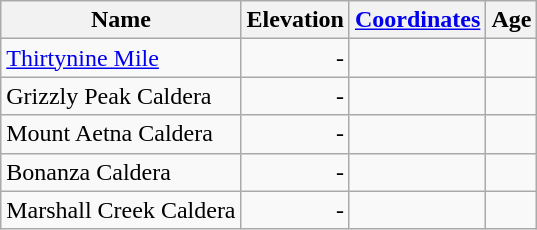<table class="wikitable">
<tr>
<th>Name</th>
<th>Elevation</th>
<th><a href='#'>Coordinates</a></th>
<th>Age</th>
</tr>
<tr align="right">
<td align="left"><a href='#'>Thirtynine Mile</a></td>
<td>-</td>
<td></td>
<td></td>
</tr>
<tr align="right">
<td align="left">Grizzly Peak Caldera</td>
<td>-</td>
<td></td>
<td></td>
</tr>
<tr align="right">
<td align="left">Mount Aetna Caldera</td>
<td>-</td>
<td></td>
<td></td>
</tr>
<tr align="right">
<td align="left">Bonanza Caldera</td>
<td>-</td>
<td></td>
<td></td>
</tr>
<tr align="right">
<td align="left">Marshall Creek Caldera</td>
<td>-</td>
<td></td>
<td></td>
</tr>
</table>
